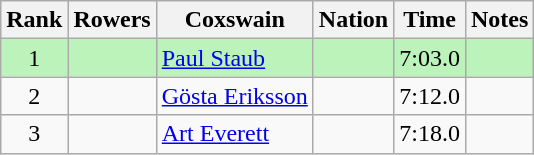<table class="wikitable sortable" style="text-align:center">
<tr>
<th>Rank</th>
<th>Rowers</th>
<th>Coxswain</th>
<th>Nation</th>
<th>Time</th>
<th>Notes</th>
</tr>
<tr bgcolor=bbf3bb>
<td>1</td>
<td align=left></td>
<td align=left><a href='#'>Paul Staub</a></td>
<td align=left></td>
<td>7:03.0</td>
<td></td>
</tr>
<tr>
<td>2</td>
<td align=left></td>
<td align=left><a href='#'>Gösta Eriksson</a></td>
<td align=left></td>
<td>7:12.0</td>
<td></td>
</tr>
<tr>
<td>3</td>
<td align=left></td>
<td align=left><a href='#'>Art Everett</a></td>
<td align=left></td>
<td>7:18.0</td>
<td></td>
</tr>
</table>
